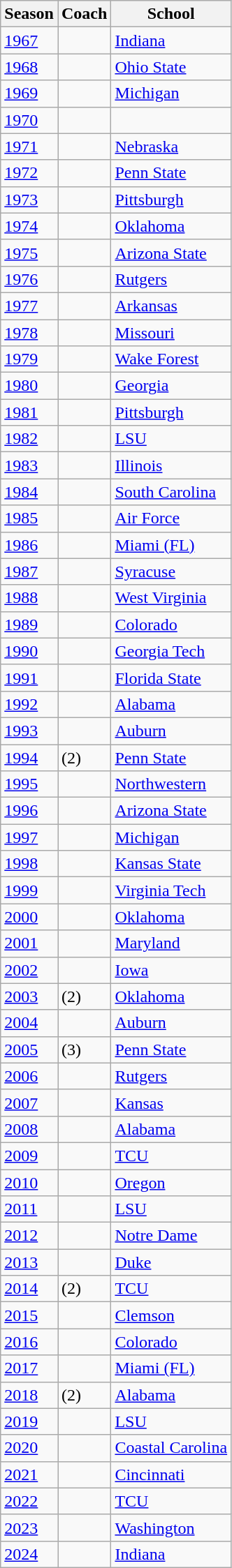<table class="wikitable sortable">
<tr>
<th>Season</th>
<th>Coach</th>
<th>School</th>
</tr>
<tr>
<td><a href='#'>1967</a></td>
<td></td>
<td><a href='#'>Indiana</a></td>
</tr>
<tr>
<td><a href='#'>1968</a></td>
<td></td>
<td><a href='#'>Ohio State</a></td>
</tr>
<tr>
<td><a href='#'>1969</a></td>
<td></td>
<td><a href='#'>Michigan</a></td>
</tr>
<tr>
<td><a href='#'>1970</a></td>
<td></td>
<td></td>
</tr>
<tr>
<td><a href='#'>1971</a></td>
<td></td>
<td><a href='#'>Nebraska</a></td>
</tr>
<tr>
<td><a href='#'>1972</a></td>
<td></td>
<td><a href='#'>Penn State</a></td>
</tr>
<tr>
<td><a href='#'>1973</a></td>
<td></td>
<td><a href='#'>Pittsburgh</a></td>
</tr>
<tr>
<td><a href='#'>1974</a></td>
<td></td>
<td><a href='#'>Oklahoma</a></td>
</tr>
<tr>
<td><a href='#'>1975</a></td>
<td></td>
<td><a href='#'>Arizona State</a></td>
</tr>
<tr>
<td><a href='#'>1976</a></td>
<td></td>
<td><a href='#'>Rutgers</a></td>
</tr>
<tr>
<td><a href='#'>1977</a></td>
<td></td>
<td><a href='#'>Arkansas</a></td>
</tr>
<tr>
<td><a href='#'>1978</a></td>
<td></td>
<td><a href='#'>Missouri</a></td>
</tr>
<tr>
<td><a href='#'>1979</a></td>
<td></td>
<td><a href='#'>Wake Forest</a></td>
</tr>
<tr>
<td><a href='#'>1980</a></td>
<td></td>
<td><a href='#'>Georgia</a></td>
</tr>
<tr>
<td><a href='#'>1981</a></td>
<td></td>
<td><a href='#'>Pittsburgh</a></td>
</tr>
<tr>
<td><a href='#'>1982</a></td>
<td></td>
<td><a href='#'>LSU</a></td>
</tr>
<tr>
<td><a href='#'>1983</a></td>
<td></td>
<td><a href='#'>Illinois</a></td>
</tr>
<tr>
<td><a href='#'>1984</a></td>
<td></td>
<td><a href='#'>South Carolina</a></td>
</tr>
<tr>
<td><a href='#'>1985</a></td>
<td></td>
<td><a href='#'>Air Force</a></td>
</tr>
<tr>
<td><a href='#'>1986</a></td>
<td></td>
<td><a href='#'>Miami (FL)</a></td>
</tr>
<tr>
<td><a href='#'>1987</a></td>
<td></td>
<td><a href='#'>Syracuse</a></td>
</tr>
<tr>
<td><a href='#'>1988</a></td>
<td></td>
<td><a href='#'>West Virginia</a></td>
</tr>
<tr>
<td><a href='#'>1989</a></td>
<td></td>
<td><a href='#'>Colorado</a></td>
</tr>
<tr>
<td><a href='#'>1990</a></td>
<td></td>
<td><a href='#'>Georgia Tech</a></td>
</tr>
<tr>
<td><a href='#'>1991</a></td>
<td></td>
<td><a href='#'>Florida State</a></td>
</tr>
<tr>
<td><a href='#'>1992</a></td>
<td></td>
<td><a href='#'>Alabama</a></td>
</tr>
<tr>
<td><a href='#'>1993</a></td>
<td></td>
<td><a href='#'>Auburn</a></td>
</tr>
<tr>
<td><a href='#'>1994</a></td>
<td> (2)</td>
<td><a href='#'>Penn State</a></td>
</tr>
<tr>
<td><a href='#'>1995</a></td>
<td></td>
<td><a href='#'>Northwestern</a></td>
</tr>
<tr>
<td><a href='#'>1996</a></td>
<td></td>
<td><a href='#'>Arizona State</a></td>
</tr>
<tr>
<td><a href='#'>1997</a></td>
<td></td>
<td><a href='#'>Michigan</a></td>
</tr>
<tr>
<td><a href='#'>1998</a></td>
<td></td>
<td><a href='#'>Kansas State</a></td>
</tr>
<tr>
<td><a href='#'>1999</a></td>
<td></td>
<td><a href='#'>Virginia Tech</a></td>
</tr>
<tr>
<td><a href='#'>2000</a></td>
<td></td>
<td><a href='#'>Oklahoma</a></td>
</tr>
<tr>
<td><a href='#'>2001</a></td>
<td></td>
<td><a href='#'>Maryland</a></td>
</tr>
<tr>
<td><a href='#'>2002</a></td>
<td></td>
<td><a href='#'>Iowa</a></td>
</tr>
<tr>
<td><a href='#'>2003</a></td>
<td> (2)</td>
<td><a href='#'>Oklahoma</a></td>
</tr>
<tr>
<td><a href='#'>2004</a></td>
<td></td>
<td><a href='#'>Auburn</a></td>
</tr>
<tr>
<td><a href='#'>2005</a></td>
<td> (3)</td>
<td><a href='#'>Penn State</a></td>
</tr>
<tr>
<td><a href='#'>2006</a></td>
<td></td>
<td><a href='#'>Rutgers</a></td>
</tr>
<tr>
<td><a href='#'>2007</a></td>
<td></td>
<td><a href='#'>Kansas</a></td>
</tr>
<tr>
<td><a href='#'>2008</a></td>
<td></td>
<td><a href='#'>Alabama</a></td>
</tr>
<tr>
<td><a href='#'>2009</a></td>
<td></td>
<td><a href='#'>TCU</a></td>
</tr>
<tr>
<td><a href='#'>2010</a></td>
<td></td>
<td><a href='#'>Oregon</a></td>
</tr>
<tr>
<td><a href='#'>2011</a></td>
<td></td>
<td><a href='#'>LSU</a></td>
</tr>
<tr>
<td><a href='#'>2012</a></td>
<td></td>
<td><a href='#'>Notre Dame</a></td>
</tr>
<tr>
<td><a href='#'>2013</a></td>
<td></td>
<td><a href='#'>Duke</a></td>
</tr>
<tr>
<td><a href='#'>2014</a></td>
<td> (2)</td>
<td><a href='#'>TCU</a></td>
</tr>
<tr>
<td><a href='#'>2015</a></td>
<td></td>
<td><a href='#'>Clemson</a></td>
</tr>
<tr>
<td><a href='#'>2016</a></td>
<td></td>
<td><a href='#'>Colorado</a></td>
</tr>
<tr>
<td><a href='#'>2017</a></td>
<td></td>
<td><a href='#'>Miami (FL)</a></td>
</tr>
<tr>
<td><a href='#'>2018</a></td>
<td> (2)</td>
<td><a href='#'>Alabama</a></td>
</tr>
<tr>
<td><a href='#'>2019</a></td>
<td></td>
<td><a href='#'>LSU</a></td>
</tr>
<tr>
<td><a href='#'>2020</a></td>
<td></td>
<td><a href='#'>Coastal Carolina</a></td>
</tr>
<tr>
<td><a href='#'>2021</a></td>
<td></td>
<td><a href='#'>Cincinnati</a></td>
</tr>
<tr>
<td><a href='#'>2022</a></td>
<td></td>
<td><a href='#'>TCU</a></td>
</tr>
<tr>
<td><a href='#'>2023</a></td>
<td></td>
<td><a href='#'>Washington</a></td>
</tr>
<tr>
<td><a href='#'>2024</a></td>
<td></td>
<td><a href='#'>Indiana</a></td>
</tr>
</table>
